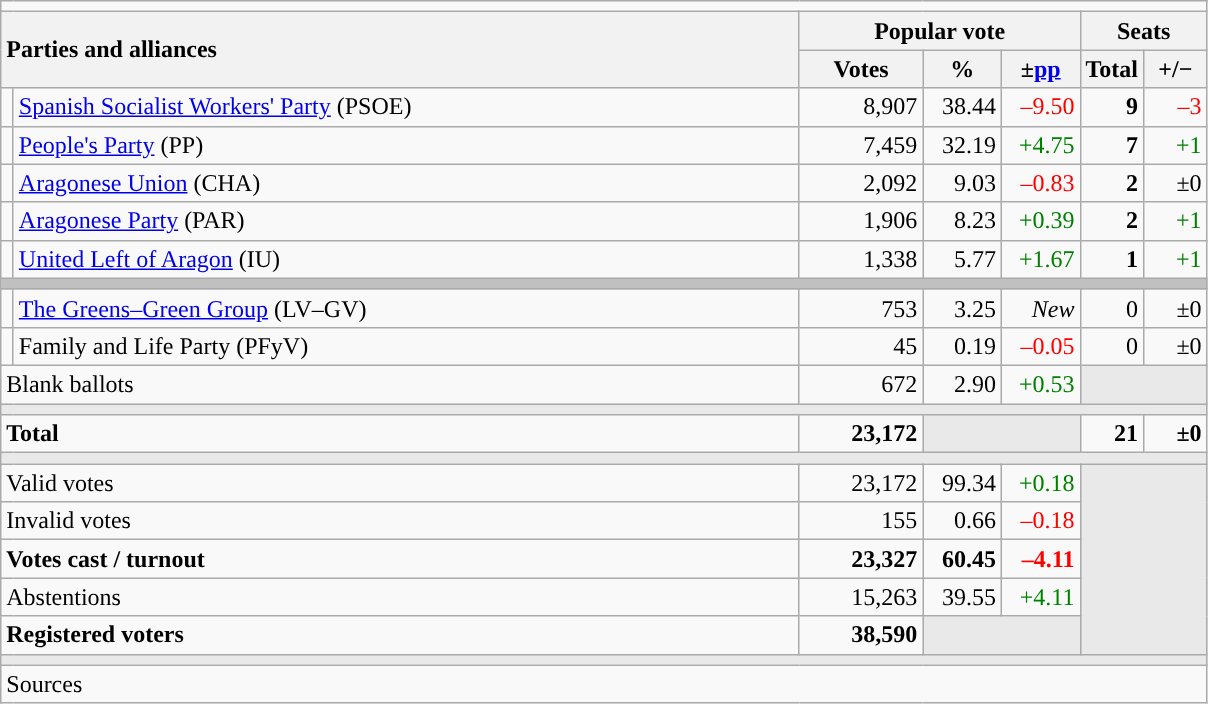<table class="wikitable" style="text-align:right;">
<tr>
<td colspan="7"></td>
</tr>
<tr>
<th style="text-align:left;" rowspan="2" colspan="2" width="525">Parties and alliances</th>
<th colspan="3">Popular vote</th>
<th colspan="2">Seats</th>
</tr>
<tr>
<th width="75">Votes</th>
<th width="45">%</th>
<th width="45">±<a href='#'>pp</a></th>
<th width="35">Total</th>
<th width="35">+/−</th>
</tr>
<tr>
<td width="1" style="color:inherit;background:"></td>
<td align="left"><a href='#'>Spanish Socialist Workers' Party</a> (PSOE)</td>
<td>8,907</td>
<td>38.44</td>
<td style="color:red;">–9.50</td>
<td><strong>9</strong></td>
<td style="color:red;">–3</td>
</tr>
<tr>
<td style="color:inherit;background:"></td>
<td align="left"><a href='#'>People's Party</a> (PP)</td>
<td>7,459</td>
<td>32.19</td>
<td style="color:green;">+4.75</td>
<td><strong>7</strong></td>
<td style="color:green;">+1</td>
</tr>
<tr>
<td style="color:inherit;background:"></td>
<td align="left"><a href='#'>Aragonese Union</a> (CHA)</td>
<td>2,092</td>
<td>9.03</td>
<td style="color:red;">–0.83</td>
<td><strong>2</strong></td>
<td>±0</td>
</tr>
<tr>
<td style="color:inherit;background:"></td>
<td align="left"><a href='#'>Aragonese Party</a> (PAR)</td>
<td>1,906</td>
<td>8.23</td>
<td style="color:green;">+0.39</td>
<td><strong>2</strong></td>
<td style="color:green;">+1</td>
</tr>
<tr>
<td style="color:inherit;background:"></td>
<td align="left"><a href='#'>United Left of Aragon</a> (IU)</td>
<td>1,338</td>
<td>5.77</td>
<td style="color:green;">+1.67</td>
<td><strong>1</strong></td>
<td style="color:green;">+1</td>
</tr>
<tr>
<td colspan="7" bgcolor="#C0C0C0"></td>
</tr>
<tr>
<td style="color:inherit;background:"></td>
<td align="left"><a href='#'>The Greens–Green Group</a> (LV–GV)</td>
<td>753</td>
<td>3.25</td>
<td><em>New</em></td>
<td>0</td>
<td>±0</td>
</tr>
<tr>
<td style="color:inherit;background:"></td>
<td align="left">Family and Life Party (PFyV)</td>
<td>45</td>
<td>0.19</td>
<td style="color:red;">–0.05</td>
<td>0</td>
<td>±0</td>
</tr>
<tr>
<td align="left" colspan="2">Blank ballots</td>
<td>672</td>
<td>2.90</td>
<td style="color:green;">+0.53</td>
<td bgcolor="#E9E9E9" colspan="2"></td>
</tr>
<tr>
<td colspan="7" bgcolor="#E9E9E9"></td>
</tr>
<tr style="font-weight:bold;">
<td align="left" colspan="2">Total</td>
<td>23,172</td>
<td bgcolor="#E9E9E9" colspan="2"></td>
<td>21</td>
<td>±0</td>
</tr>
<tr>
<td colspan="7" bgcolor="#E9E9E9"></td>
</tr>
<tr>
<td align="left" colspan="2">Valid votes</td>
<td>23,172</td>
<td>99.34</td>
<td style="color:green;">+0.18</td>
<td bgcolor="#E9E9E9" colspan="2" rowspan="5"></td>
</tr>
<tr>
<td align="left" colspan="2">Invalid votes</td>
<td>155</td>
<td>0.66</td>
<td style="color:red;">–0.18</td>
</tr>
<tr style="font-weight:bold;">
<td align="left" colspan="2">Votes cast / turnout</td>
<td>23,327</td>
<td>60.45</td>
<td style="color:red;">–4.11</td>
</tr>
<tr>
<td align="left" colspan="2">Abstentions</td>
<td>15,263</td>
<td>39.55</td>
<td style="color:green;">+4.11</td>
</tr>
<tr style="font-weight:bold;">
<td align="left" colspan="2">Registered voters</td>
<td>38,590</td>
<td bgcolor="#E9E9E9" colspan="2"></td>
</tr>
<tr>
<td colspan="7" bgcolor="#E9E9E9"></td>
</tr>
<tr>
<td align="left" colspan="7">Sources</td>
</tr>
</table>
